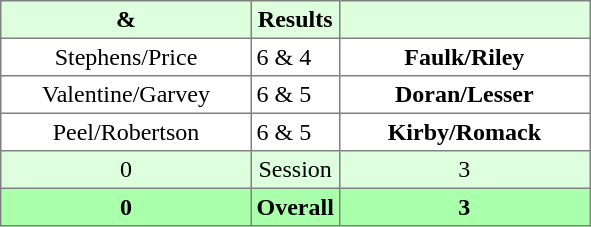<table border="1" cellpadding="3" style="border-collapse: collapse; text-align:center;">
<tr style="background:#ddffdd;">
<th width=160> & </th>
<th>Results</th>
<th width=160></th>
</tr>
<tr>
<td>Stephens/Price</td>
<td align=left> 6 & 4</td>
<td><strong>Faulk/Riley</strong></td>
</tr>
<tr>
<td>Valentine/Garvey</td>
<td align=left> 6 & 5</td>
<td><strong>Doran/Lesser</strong></td>
</tr>
<tr>
<td>Peel/Robertson</td>
<td align=left> 6 & 5</td>
<td><strong>Kirby/Romack</strong></td>
</tr>
<tr style="background:#ddffdd;">
<td>0</td>
<td>Session</td>
<td>3</td>
</tr>
<tr style="background:#aaffaa;">
<th>0</th>
<th>Overall</th>
<th>3</th>
</tr>
</table>
